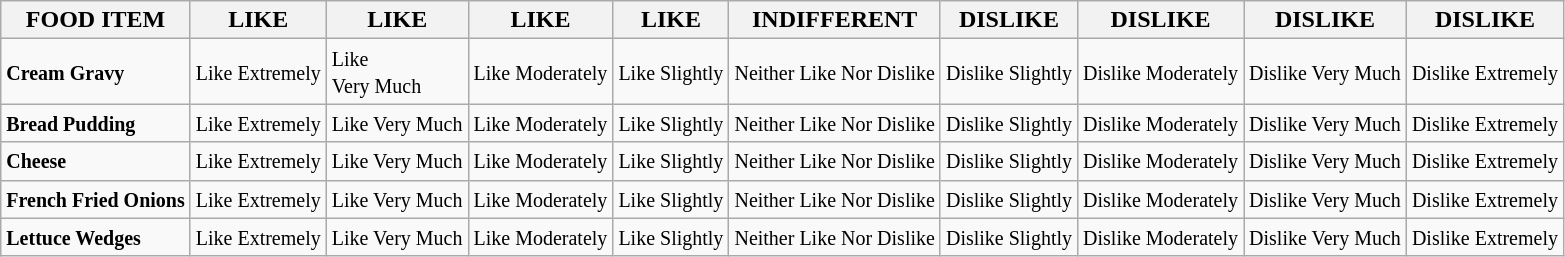<table class="wikitable">
<tr>
<th>FOOD ITEM</th>
<th>LIKE</th>
<th>LIKE</th>
<th>LIKE</th>
<th>LIKE</th>
<th>INDIFFERENT</th>
<th>DISLIKE</th>
<th>DISLIKE</th>
<th>DISLIKE</th>
<th>DISLIKE</th>
</tr>
<tr>
<td><strong><small>Cream Gravy</small></strong></td>
<td><small>Like Extremely</small></td>
<td><small>Like</small><br><small>Very Much</small></td>
<td><small>Like Moderately</small></td>
<td><small>Like Slightly</small></td>
<td><small>Neither Like Nor Dislike</small></td>
<td><small>Dislike Slightly</small></td>
<td><small>Dislike Moderately</small></td>
<td><small>Dislike Very Much</small></td>
<td><small>Dislike Extremely</small></td>
</tr>
<tr>
<td><strong><small>Bread Pudding</small></strong></td>
<td><small>Like Extremely</small></td>
<td><small>Like Very Much</small></td>
<td><small>Like Moderately</small></td>
<td><small>Like Slightly</small></td>
<td><small>Neither Like Nor Dislike</small></td>
<td><small>Dislike Slightly</small></td>
<td><small>Dislike Moderately</small></td>
<td><small>Dislike Very Much</small></td>
<td><small>Dislike Extremely</small></td>
</tr>
<tr>
<td><strong><small>Cheese</small></strong></td>
<td><small>Like Extremely</small></td>
<td><small>Like Very Much</small></td>
<td><small>Like Moderately</small></td>
<td><small>Like Slightly</small></td>
<td><small>Neither Like Nor Dislike</small></td>
<td><small>Dislike Slightly</small></td>
<td><small>Dislike Moderately</small></td>
<td><small>Dislike Very Much</small></td>
<td><small>Dislike Extremely</small></td>
</tr>
<tr>
<td><strong><small>French Fried Onions</small></strong></td>
<td><small>Like Extremely</small></td>
<td><small>Like Very Much</small></td>
<td><small>Like Moderately</small></td>
<td><small>Like Slightly</small></td>
<td><small>Neither Like Nor Dislike</small></td>
<td><small>Dislike Slightly</small></td>
<td><small>Dislike Moderately</small></td>
<td><small>Dislike Very Much</small></td>
<td><small>Dislike Extremely</small></td>
</tr>
<tr>
<td><strong><small>Lettuce Wedges</small></strong></td>
<td><small>Like Extremely</small></td>
<td><small>Like Very Much</small></td>
<td><small>Like Moderately</small></td>
<td><small>Like Slightly</small></td>
<td><small>Neither Like Nor Dislike</small></td>
<td><small>Dislike Slightly</small></td>
<td><small>Dislike Moderately</small></td>
<td><small>Dislike Very Much</small></td>
<td><small>Dislike Extremely</small></td>
</tr>
</table>
